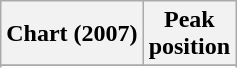<table class="wikitable sortable plainrowheaders" style="text-align:center">
<tr>
<th scope="col">Chart (2007)</th>
<th scope="col">Peak<br> position</th>
</tr>
<tr>
</tr>
<tr>
</tr>
<tr>
</tr>
<tr>
</tr>
<tr>
</tr>
</table>
